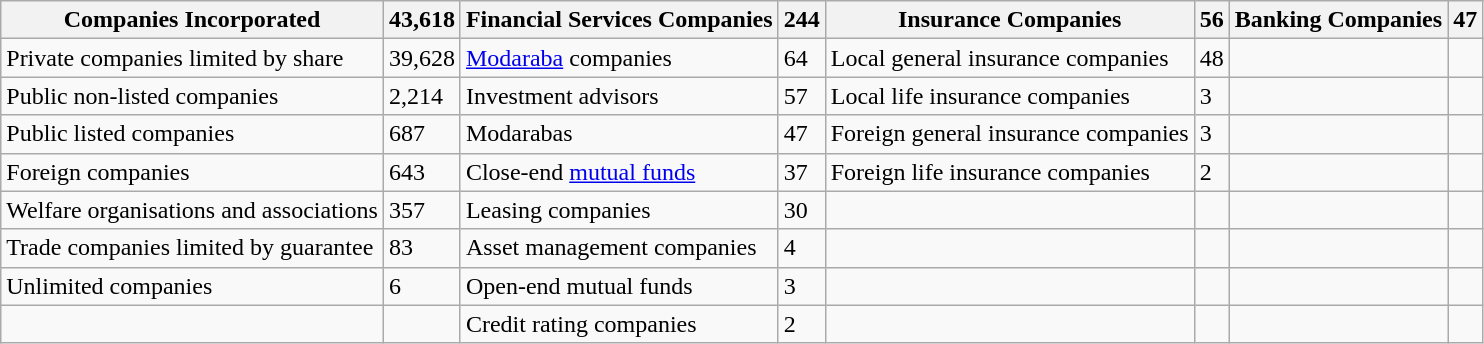<table class="wikitable">
<tr>
<th>Companies Incorporated</th>
<th>43,618</th>
<th>Financial Services Companies</th>
<th>244</th>
<th>Insurance Companies</th>
<th>56</th>
<th>Banking Companies</th>
<th>47</th>
</tr>
<tr>
<td>Private companies limited by share</td>
<td>39,628</td>
<td><a href='#'>Modaraba</a> companies</td>
<td>64</td>
<td>Local general insurance companies</td>
<td>48</td>
<td></td>
<td></td>
</tr>
<tr>
<td>Public non-listed companies</td>
<td>2,214</td>
<td>Investment advisors</td>
<td>57</td>
<td>Local life insurance companies</td>
<td>3</td>
<td></td>
<td></td>
</tr>
<tr>
<td>Public listed companies</td>
<td>687</td>
<td>Modarabas</td>
<td>47</td>
<td>Foreign general insurance companies</td>
<td>3</td>
<td></td>
<td></td>
</tr>
<tr>
<td>Foreign companies</td>
<td>643</td>
<td>Close-end <a href='#'>mutual funds</a></td>
<td>37</td>
<td>Foreign life insurance companies</td>
<td>2</td>
<td></td>
<td></td>
</tr>
<tr>
<td>Welfare organisations and associations</td>
<td>357</td>
<td>Leasing companies</td>
<td>30</td>
<td></td>
<td></td>
<td></td>
<td></td>
</tr>
<tr>
<td>Trade companies limited by guarantee</td>
<td>83</td>
<td>Asset management companies</td>
<td>4</td>
<td></td>
<td></td>
<td></td>
<td></td>
</tr>
<tr>
<td>Unlimited companies</td>
<td>6</td>
<td>Open-end mutual funds</td>
<td>3</td>
<td></td>
<td></td>
<td></td>
<td></td>
</tr>
<tr>
<td></td>
<td></td>
<td>Credit rating companies</td>
<td>2</td>
<td></td>
<td></td>
<td></td>
<td></td>
</tr>
</table>
